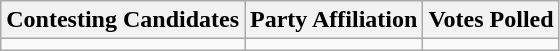<table class="wikitable sortable">
<tr>
<th>Contesting Candidates</th>
<th>Party Affiliation</th>
<th>Votes Polled</th>
</tr>
<tr>
<td></td>
<td></td>
<td></td>
</tr>
</table>
